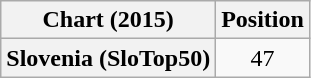<table class="wikitable plainrowheaders" style="text-align:center">
<tr>
<th scope="col">Chart (2015)</th>
<th scope="col">Position</th>
</tr>
<tr>
<th scope="row">Slovenia (SloTop50)</th>
<td align=center>47</td>
</tr>
</table>
